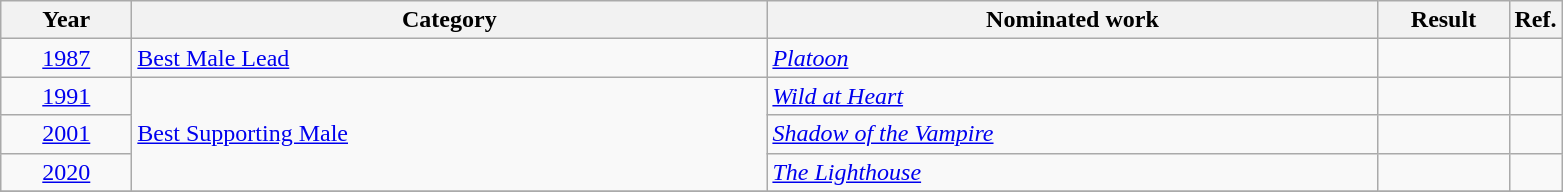<table class=wikitable>
<tr>
<th scope="col" style="width:5em;">Year</th>
<th scope="col" style="width:26em;">Category</th>
<th scope="col" style="width:25em;">Nominated work</th>
<th scope="col" style="width:5em;">Result</th>
<th>Ref.</th>
</tr>
<tr>
<td style="text-align:center;"><a href='#'>1987</a></td>
<td><a href='#'>Best Male Lead</a></td>
<td><em><a href='#'>Platoon</a></em></td>
<td></td>
<td></td>
</tr>
<tr>
<td style="text-align:center;"><a href='#'>1991</a></td>
<td rowspan="3"><a href='#'>Best Supporting Male</a></td>
<td><em><a href='#'>Wild at Heart</a></em></td>
<td></td>
<td></td>
</tr>
<tr>
<td style="text-align:center;"><a href='#'>2001</a></td>
<td><em><a href='#'>Shadow of the Vampire</a></em></td>
<td></td>
<td></td>
</tr>
<tr>
<td style="text-align:center;"><a href='#'>2020</a></td>
<td><em><a href='#'>The Lighthouse</a></em></td>
<td></td>
<td></td>
</tr>
<tr>
</tr>
</table>
